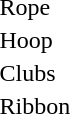<table>
<tr>
<td></td>
<td></td>
<td></td>
<td></td>
</tr>
<tr>
<td>Rope</td>
<td></td>
<td></td>
<td></td>
</tr>
<tr>
<td>Hoop</td>
<td></td>
<td></td>
<td></td>
</tr>
<tr>
<td>Clubs</td>
<td></td>
<td></td>
<td></td>
</tr>
<tr>
<td>Ribbon</td>
<td></td>
<td></td>
<td></td>
</tr>
</table>
